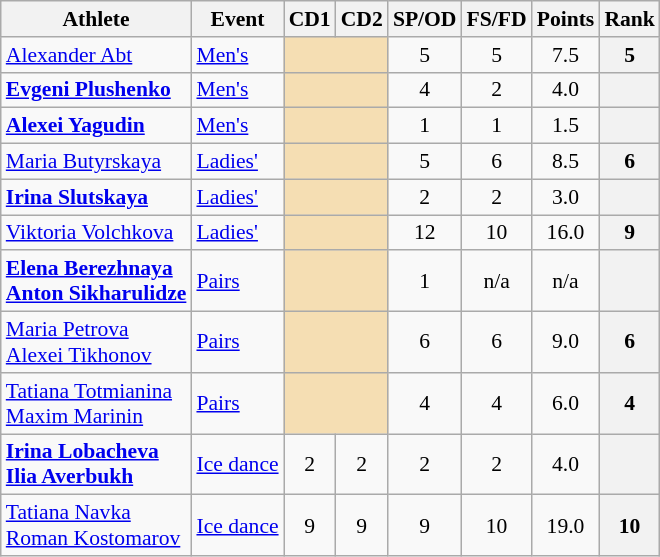<table class="wikitable" style="font-size:90%">
<tr>
<th>Athlete</th>
<th>Event</th>
<th>CD1</th>
<th>CD2</th>
<th>SP/OD</th>
<th>FS/FD</th>
<th>Points</th>
<th>Rank</th>
</tr>
<tr>
<td><a href='#'>Alexander Abt</a></td>
<td><a href='#'>Men's</a></td>
<td colspan=2 bgcolor="wheat" align="center"></td>
<td align="center">5</td>
<td align="center">5</td>
<td align="center">7.5</td>
<th align="center">5</th>
</tr>
<tr>
<td><strong><a href='#'>Evgeni Plushenko</a></strong></td>
<td><a href='#'>Men's</a></td>
<td colspan=2 bgcolor="wheat" align="center"></td>
<td align="center">4</td>
<td align="center">2</td>
<td align="center">4.0</td>
<th align="center"></th>
</tr>
<tr>
<td><strong><a href='#'>Alexei Yagudin</a></strong></td>
<td><a href='#'>Men's</a></td>
<td colspan=2 bgcolor="wheat" align="center"></td>
<td align="center">1</td>
<td align="center">1</td>
<td align="center">1.5</td>
<th align="center"></th>
</tr>
<tr>
<td><a href='#'>Maria Butyrskaya</a></td>
<td><a href='#'>Ladies'</a></td>
<td colspan=2 bgcolor="wheat" align="center"></td>
<td align="center">5</td>
<td align="center">6</td>
<td align="center">8.5</td>
<th align="center">6</th>
</tr>
<tr>
<td><strong><a href='#'>Irina Slutskaya</a></strong></td>
<td><a href='#'>Ladies'</a></td>
<td colspan=2 bgcolor="wheat" align="center"></td>
<td align="center">2</td>
<td align="center">2</td>
<td align="center">3.0</td>
<th align="center"></th>
</tr>
<tr>
<td><a href='#'>Viktoria Volchkova</a></td>
<td><a href='#'>Ladies'</a></td>
<td colspan=2 bgcolor="wheat" align="center"></td>
<td align="center">12</td>
<td align="center">10</td>
<td align="center">16.0</td>
<th align="center">9</th>
</tr>
<tr>
<td><strong><a href='#'>Elena Berezhnaya</a><br><a href='#'>Anton Sikharulidze</a></strong></td>
<td><a href='#'>Pairs</a></td>
<td colspan=2 bgcolor="wheat" align="center"></td>
<td align="center">1</td>
<td align="center">n/a</td>
<td align="center">n/a</td>
<th align="center"></th>
</tr>
<tr>
<td><a href='#'>Maria Petrova</a><br><a href='#'>Alexei Tikhonov</a></td>
<td><a href='#'>Pairs</a></td>
<td colspan=2 bgcolor="wheat" align="center"></td>
<td align="center">6</td>
<td align="center">6</td>
<td align="center">9.0</td>
<th align="center">6</th>
</tr>
<tr>
<td><a href='#'>Tatiana Totmianina</a><br><a href='#'>Maxim Marinin</a></td>
<td><a href='#'>Pairs</a></td>
<td colspan=2 bgcolor="wheat" align="center"></td>
<td align="center">4</td>
<td align="center">4</td>
<td align="center">6.0</td>
<th align="center">4</th>
</tr>
<tr>
<td><strong><a href='#'>Irina Lobacheva</a><br><a href='#'>Ilia Averbukh</a></strong></td>
<td><a href='#'>Ice dance</a></td>
<td align="center">2</td>
<td align="center">2</td>
<td align="center">2</td>
<td align="center">2</td>
<td align="center">4.0</td>
<th align="center"></th>
</tr>
<tr>
<td><a href='#'>Tatiana Navka</a><br><a href='#'>Roman Kostomarov</a></td>
<td><a href='#'>Ice dance</a></td>
<td align="center">9</td>
<td align="center">9</td>
<td align="center">9</td>
<td align="center">10</td>
<td align="center">19.0</td>
<th align="center">10</th>
</tr>
</table>
